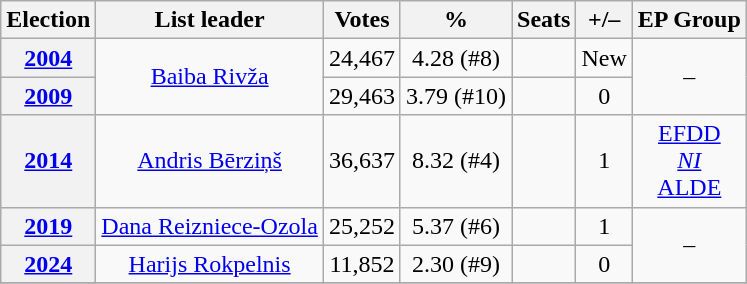<table class=wikitable style=text-align:center>
<tr>
<th>Election</th>
<th>List leader</th>
<th>Votes</th>
<th>%</th>
<th>Seats</th>
<th>+/–</th>
<th>EP Group</th>
</tr>
<tr>
<th><a href='#'>2004</a></th>
<td rowspan=2><a href='#'>Baiba Rivža</a></td>
<td>24,467</td>
<td>4.28 (#8)</td>
<td></td>
<td>New</td>
<td rowspan=2>–</td>
</tr>
<tr>
<th><a href='#'>2009</a></th>
<td>29,463</td>
<td>3.79 (#10)</td>
<td></td>
<td> 0</td>
</tr>
<tr>
<th><a href='#'>2014</a></th>
<td><a href='#'>Andris Bērziņš</a></td>
<td>36,637</td>
<td>8.32 (#4)</td>
<td></td>
<td> 1</td>
<td><a href='#'>EFDD</a> <br><em><a href='#'>NI</a></em> <br><a href='#'>ALDE</a> </td>
</tr>
<tr>
<th><a href='#'>2019</a></th>
<td><a href='#'>Dana Reizniece-Ozola</a></td>
<td>25,252</td>
<td>5.37 (#6)</td>
<td></td>
<td> 1</td>
<td rowspan=2>–</td>
</tr>
<tr>
<th><a href='#'>2024</a></th>
<td><a href='#'>Harijs Rokpelnis</a></td>
<td>11,852</td>
<td>2.30 (#9)</td>
<td></td>
<td> 0</td>
</tr>
<tr>
</tr>
</table>
